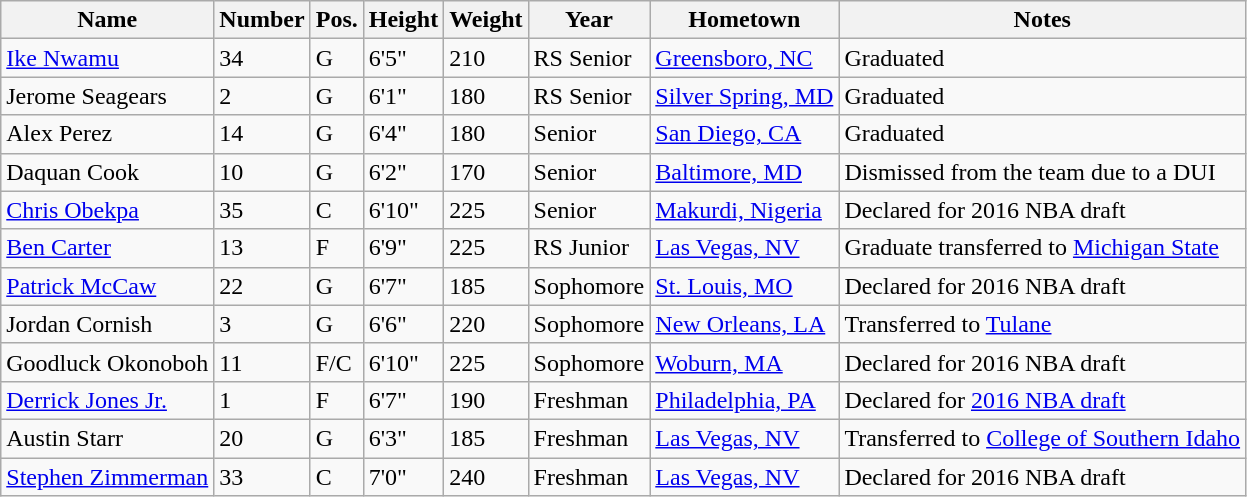<table class="wikitable sortable" border="1">
<tr>
<th>Name</th>
<th>Number</th>
<th>Pos.</th>
<th>Height</th>
<th>Weight</th>
<th>Year</th>
<th>Hometown</th>
<th class="unsortable">Notes</th>
</tr>
<tr>
<td><a href='#'>Ike Nwamu</a></td>
<td>34</td>
<td>G</td>
<td>6'5"</td>
<td>210</td>
<td>RS Senior</td>
<td><a href='#'>Greensboro, NC</a></td>
<td>Graduated</td>
</tr>
<tr>
<td>Jerome Seagears</td>
<td>2</td>
<td>G</td>
<td>6'1"</td>
<td>180</td>
<td>RS Senior</td>
<td><a href='#'>Silver Spring, MD</a></td>
<td>Graduated</td>
</tr>
<tr>
<td>Alex Perez</td>
<td>14</td>
<td>G</td>
<td>6'4"</td>
<td>180</td>
<td>Senior</td>
<td><a href='#'>San Diego, CA</a></td>
<td>Graduated</td>
</tr>
<tr>
<td>Daquan Cook</td>
<td>10</td>
<td>G</td>
<td>6'2"</td>
<td>170</td>
<td>Senior</td>
<td><a href='#'>Baltimore, MD</a></td>
<td>Dismissed from the team due to a DUI</td>
</tr>
<tr>
<td><a href='#'>Chris Obekpa</a></td>
<td>35</td>
<td>C</td>
<td>6'10"</td>
<td>225</td>
<td>Senior</td>
<td><a href='#'>Makurdi, Nigeria</a></td>
<td>Declared for 2016 NBA draft</td>
</tr>
<tr>
<td><a href='#'>Ben Carter</a></td>
<td>13</td>
<td>F</td>
<td>6'9"</td>
<td>225</td>
<td>RS Junior</td>
<td><a href='#'>Las Vegas, NV</a></td>
<td>Graduate transferred to <a href='#'>Michigan State</a></td>
</tr>
<tr>
<td><a href='#'>Patrick McCaw</a></td>
<td>22</td>
<td>G</td>
<td>6'7"</td>
<td>185</td>
<td>Sophomore</td>
<td><a href='#'>St. Louis, MO</a></td>
<td>Declared for 2016 NBA draft</td>
</tr>
<tr>
<td>Jordan Cornish</td>
<td>3</td>
<td>G</td>
<td>6'6"</td>
<td>220</td>
<td>Sophomore</td>
<td><a href='#'>New Orleans, LA</a></td>
<td>Transferred to <a href='#'>Tulane</a></td>
</tr>
<tr>
<td>Goodluck Okonoboh</td>
<td>11</td>
<td>F/C</td>
<td>6'10"</td>
<td>225</td>
<td>Sophomore</td>
<td><a href='#'>Woburn, MA</a></td>
<td>Declared for 2016 NBA draft</td>
</tr>
<tr>
<td><a href='#'>Derrick Jones Jr.</a></td>
<td>1</td>
<td>F</td>
<td>6'7"</td>
<td>190</td>
<td>Freshman</td>
<td><a href='#'>Philadelphia, PA</a></td>
<td>Declared for <a href='#'>2016 NBA draft</a></td>
</tr>
<tr>
<td>Austin Starr</td>
<td>20</td>
<td>G</td>
<td>6'3"</td>
<td>185</td>
<td>Freshman</td>
<td><a href='#'>Las Vegas, NV</a></td>
<td>Transferred to <a href='#'>College of Southern Idaho</a></td>
</tr>
<tr>
<td><a href='#'>Stephen Zimmerman</a></td>
<td>33</td>
<td>C</td>
<td>7'0"</td>
<td>240</td>
<td>Freshman</td>
<td><a href='#'>Las Vegas, NV</a></td>
<td>Declared for 2016 NBA draft</td>
</tr>
</table>
